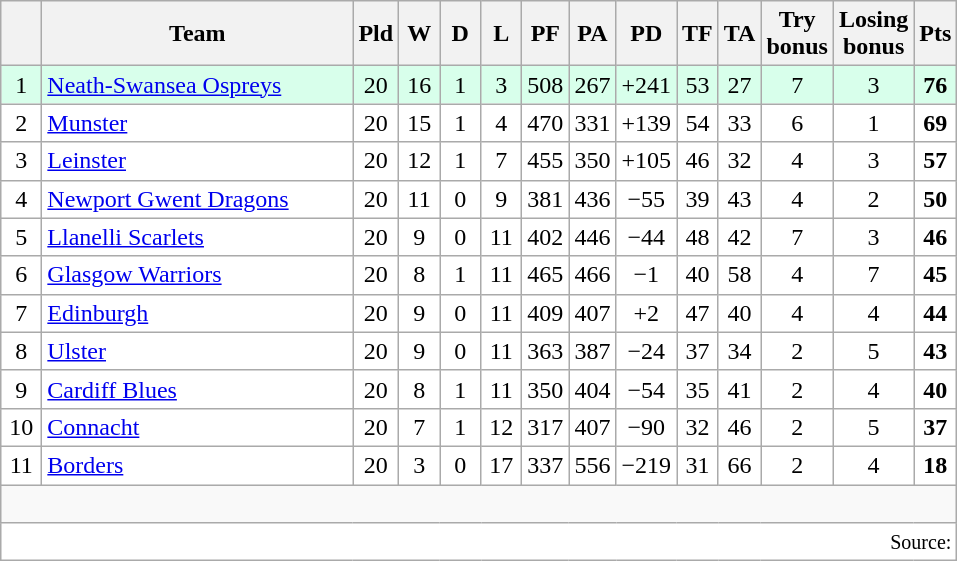<table class="wikitable" style="float:left; margin-right:15px; text-align: center;">
<tr>
<th width="20"></th>
<th width="200">Team</th>
<th width="20">Pld</th>
<th width="20">W</th>
<th width="20">D</th>
<th width="20">L</th>
<th width="20">PF</th>
<th width="20">PA</th>
<th width="20">PD</th>
<th width="20">TF</th>
<th width="20">TA</th>
<th width="20">Try bonus</th>
<th width="20">Losing bonus</th>
<th width="20">Pts</th>
</tr>
<tr bgcolor=#d8ffeb align=center>
<td>1</td>
<td align=left> <a href='#'>Neath-Swansea Ospreys</a></td>
<td>20</td>
<td>16</td>
<td>1</td>
<td>3</td>
<td>508</td>
<td>267</td>
<td>+241</td>
<td>53</td>
<td>27</td>
<td>7</td>
<td>3</td>
<td><strong>76</strong></td>
</tr>
<tr bgcolor=#ffffff align=center>
<td>2</td>
<td align=left> <a href='#'>Munster</a></td>
<td>20</td>
<td>15</td>
<td>1</td>
<td>4</td>
<td>470</td>
<td>331</td>
<td>+139</td>
<td>54</td>
<td>33</td>
<td>6</td>
<td>1</td>
<td><strong>69</strong></td>
</tr>
<tr bgcolor=#ffffff align=center>
<td>3</td>
<td align=left> <a href='#'>Leinster</a></td>
<td>20</td>
<td>12</td>
<td>1</td>
<td>7</td>
<td>455</td>
<td>350</td>
<td>+105</td>
<td>46</td>
<td>32</td>
<td>4</td>
<td>3</td>
<td><strong>57</strong></td>
</tr>
<tr bgcolor=#ffffff align=center>
<td>4</td>
<td align=left> <a href='#'>Newport Gwent Dragons</a></td>
<td>20</td>
<td>11</td>
<td>0</td>
<td>9</td>
<td>381</td>
<td>436</td>
<td>−55</td>
<td>39</td>
<td>43</td>
<td>4</td>
<td>2</td>
<td><strong>50</strong></td>
</tr>
<tr bgcolor=#ffffff align=center>
<td>5</td>
<td align=left> <a href='#'>Llanelli Scarlets</a></td>
<td>20</td>
<td>9</td>
<td>0</td>
<td>11</td>
<td>402</td>
<td>446</td>
<td>−44</td>
<td>48</td>
<td>42</td>
<td>7</td>
<td>3</td>
<td><strong>46</strong></td>
</tr>
<tr bgcolor=#ffffff align=center>
<td>6</td>
<td align=left> <a href='#'>Glasgow Warriors</a></td>
<td>20</td>
<td>8</td>
<td>1</td>
<td>11</td>
<td>465</td>
<td>466</td>
<td>−1</td>
<td>40</td>
<td>58</td>
<td>4</td>
<td>7</td>
<td><strong>45</strong></td>
</tr>
<tr bgcolor=#ffffff align=center>
<td>7</td>
<td align=left> <a href='#'>Edinburgh</a></td>
<td>20</td>
<td>9</td>
<td>0</td>
<td>11</td>
<td>409</td>
<td>407</td>
<td>+2</td>
<td>47</td>
<td>40</td>
<td>4</td>
<td>4</td>
<td><strong>44</strong></td>
</tr>
<tr bgcolor=#ffffff align=center>
<td>8</td>
<td align=left> <a href='#'>Ulster</a></td>
<td>20</td>
<td>9</td>
<td>0</td>
<td>11</td>
<td>363</td>
<td>387</td>
<td>−24</td>
<td>37</td>
<td>34</td>
<td>2</td>
<td>5</td>
<td><strong>43</strong></td>
</tr>
<tr bgcolor=#ffffff align=center>
<td>9</td>
<td align=left> <a href='#'>Cardiff Blues</a></td>
<td>20</td>
<td>8</td>
<td>1</td>
<td>11</td>
<td>350</td>
<td>404</td>
<td>−54</td>
<td>35</td>
<td>41</td>
<td>2</td>
<td>4</td>
<td><strong>40</strong></td>
</tr>
<tr bgcolor=#ffffff align=center>
<td>10</td>
<td align=left> <a href='#'>Connacht</a></td>
<td>20</td>
<td>7</td>
<td>1</td>
<td>12</td>
<td>317</td>
<td>407</td>
<td>−90</td>
<td>32</td>
<td>46</td>
<td>2</td>
<td>5</td>
<td><strong>37</strong></td>
</tr>
<tr bgcolor=#ffffff align=center>
<td>11</td>
<td align=left> <a href='#'>Borders</a></td>
<td>20</td>
<td>3</td>
<td>0</td>
<td>17</td>
<td>337</td>
<td>556</td>
<td>−219</td>
<td>31</td>
<td>66</td>
<td>2</td>
<td>4</td>
<td><strong>18</strong></td>
</tr>
<tr>
<td colspan="14"><br></td>
</tr>
<tr>
<td colspan="14" style="text-align:right; background:#fff;" cellpadding="0" cellspacing="0"><small>Source:  </small></td>
</tr>
</table>
